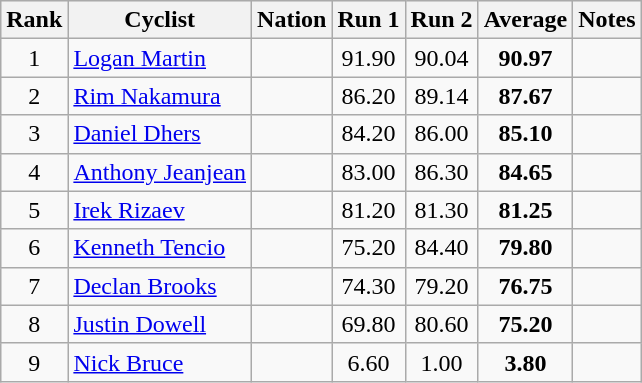<table class="wikitable sortable" style="text-align:center">
<tr style="background:#efefef;">
<th>Rank</th>
<th>Cyclist</th>
<th>Nation</th>
<th>Run 1</th>
<th>Run 2</th>
<th>Average</th>
<th>Notes</th>
</tr>
<tr>
<td>1</td>
<td align="left"><a href='#'>Logan Martin</a></td>
<td align="left"></td>
<td>91.90</td>
<td>90.04</td>
<td><strong>90.97</strong></td>
<td></td>
</tr>
<tr>
<td>2</td>
<td align="left"><a href='#'>Rim Nakamura</a></td>
<td align="left"></td>
<td>86.20</td>
<td>89.14</td>
<td><strong>87.67</strong></td>
<td></td>
</tr>
<tr>
<td>3</td>
<td align="left"><a href='#'>Daniel Dhers</a></td>
<td align="left"></td>
<td>84.20</td>
<td>86.00</td>
<td><strong>85.10</strong></td>
<td></td>
</tr>
<tr>
<td>4</td>
<td align="left"><a href='#'>Anthony Jeanjean</a></td>
<td align="left"></td>
<td>83.00</td>
<td>86.30</td>
<td><strong>84.65</strong></td>
<td></td>
</tr>
<tr>
<td>5</td>
<td align="left"><a href='#'>Irek Rizaev</a></td>
<td align="left"></td>
<td>81.20</td>
<td>81.30</td>
<td><strong>81.25</strong></td>
<td></td>
</tr>
<tr>
<td>6</td>
<td align="left"><a href='#'>Kenneth Tencio</a></td>
<td align="left"></td>
<td>75.20</td>
<td>84.40</td>
<td><strong>79.80</strong></td>
<td></td>
</tr>
<tr>
<td>7</td>
<td align="left"><a href='#'>Declan Brooks</a></td>
<td align="left"></td>
<td>74.30</td>
<td>79.20</td>
<td><strong>76.75</strong></td>
<td></td>
</tr>
<tr>
<td>8</td>
<td align="left"><a href='#'>Justin Dowell</a></td>
<td align="left"></td>
<td>69.80</td>
<td>80.60</td>
<td><strong>75.20</strong></td>
<td></td>
</tr>
<tr>
<td>9</td>
<td align="left"><a href='#'>Nick Bruce</a></td>
<td align="left"></td>
<td>6.60</td>
<td>1.00</td>
<td><strong>3.80</strong></td>
<td></td>
</tr>
</table>
